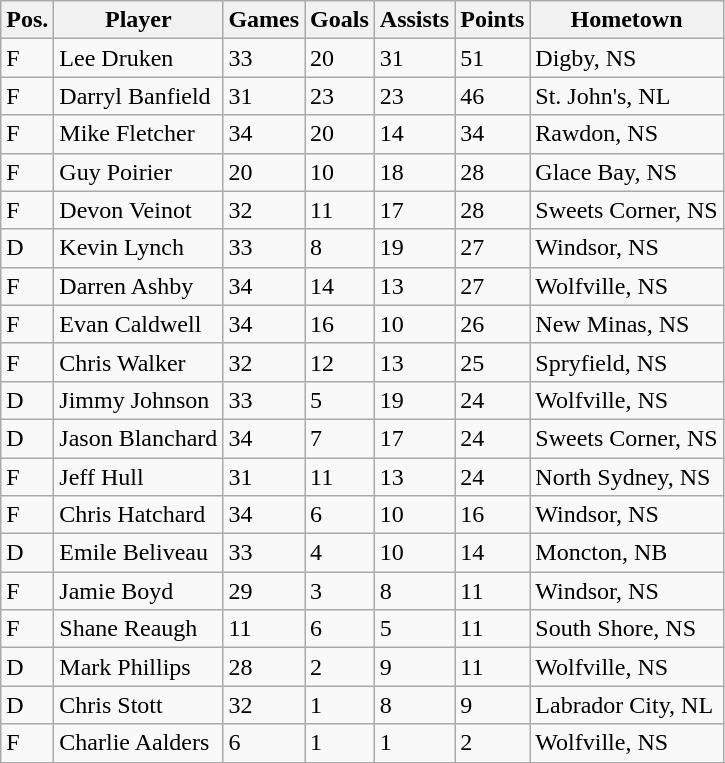<table class="wikitable sortable">
<tr>
<th>Pos.</th>
<th>Player</th>
<th>Games</th>
<th>Goals</th>
<th>Assists</th>
<th>Points</th>
<th>Hometown</th>
</tr>
<tr>
<td>F</td>
<td>Lee Druken</td>
<td>33</td>
<td>20</td>
<td>31</td>
<td>51</td>
<td>Digby, NS</td>
</tr>
<tr>
<td>F</td>
<td>Darryl Banfield</td>
<td>31</td>
<td>23</td>
<td>23</td>
<td>46</td>
<td>St. John's, NL</td>
</tr>
<tr>
<td>F</td>
<td>Mike Fletcher</td>
<td>34</td>
<td>20</td>
<td>14</td>
<td>34</td>
<td>Rawdon, NS</td>
</tr>
<tr>
<td>F</td>
<td>Guy Poirier</td>
<td>20</td>
<td>10</td>
<td>18</td>
<td>28</td>
<td>Glace Bay, NS</td>
</tr>
<tr>
<td>F</td>
<td>Devon Veinot</td>
<td>32</td>
<td>11</td>
<td>17</td>
<td>28</td>
<td>Sweets Corner, NS</td>
</tr>
<tr>
<td>D</td>
<td>Kevin Lynch</td>
<td>33</td>
<td>8</td>
<td>19</td>
<td>27</td>
<td>Windsor, NS</td>
</tr>
<tr>
<td>F</td>
<td>Darren Ashby</td>
<td>34</td>
<td>14</td>
<td>13</td>
<td>27</td>
<td>Wolfville, NS</td>
</tr>
<tr>
<td>F</td>
<td>Evan Caldwell</td>
<td>34</td>
<td>16</td>
<td>10</td>
<td>26</td>
<td>New Minas, NS</td>
</tr>
<tr>
<td>F</td>
<td>Chris Walker</td>
<td>32</td>
<td>12</td>
<td>13</td>
<td>25</td>
<td>Spryfield, NS</td>
</tr>
<tr>
<td>D</td>
<td>Jimmy Johnson</td>
<td>33</td>
<td>5</td>
<td>19</td>
<td>24</td>
<td>Wolfville, NS</td>
</tr>
<tr>
<td>D</td>
<td>Jason Blanchard</td>
<td>34</td>
<td>7</td>
<td>17</td>
<td>24</td>
<td>Sweets Corner, NS</td>
</tr>
<tr>
<td>F</td>
<td>Jeff Hull</td>
<td>31</td>
<td>11</td>
<td>13</td>
<td>24</td>
<td>North Sydney, NS</td>
</tr>
<tr>
<td>F</td>
<td>Chris Hatchard</td>
<td>34</td>
<td>6</td>
<td>10</td>
<td>16</td>
<td>Windsor, NS</td>
</tr>
<tr>
<td>D</td>
<td>Emile Beliveau</td>
<td>33</td>
<td>4</td>
<td>10</td>
<td>14</td>
<td>Moncton, NB</td>
</tr>
<tr>
<td>F</td>
<td>Jamie Boyd</td>
<td>29</td>
<td>3</td>
<td>8</td>
<td>11</td>
<td>Windsor, NS</td>
</tr>
<tr>
<td>F</td>
<td>Shane Reaugh</td>
<td>11</td>
<td>6</td>
<td>5</td>
<td>11</td>
<td>South Shore, NS</td>
</tr>
<tr>
<td>D</td>
<td>Mark Phillips</td>
<td>28</td>
<td>2</td>
<td>9</td>
<td>11</td>
<td>Wolfville, NS</td>
</tr>
<tr>
<td>D</td>
<td>Chris Stott</td>
<td>32</td>
<td>1</td>
<td>8</td>
<td>9</td>
<td>Labrador City, NL</td>
</tr>
<tr>
<td>F</td>
<td>Charlie Aalders</td>
<td>6</td>
<td>1</td>
<td>1</td>
<td>2</td>
<td>Wolfville, NS</td>
</tr>
<tr>
</tr>
</table>
